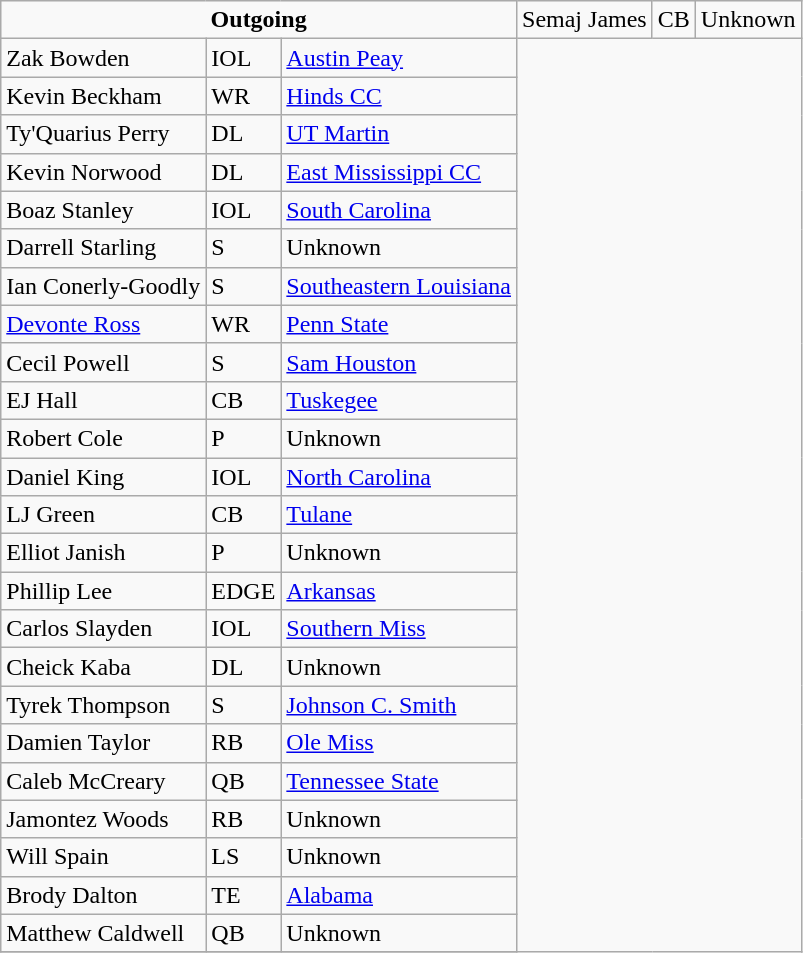<table class="wikitable">
<tr>
<td align="center" Colspan="3"><strong>Outgoing</strong><br></td>
<td>Semaj James</td>
<td>CB</td>
<td>Unknown</td>
</tr>
<tr>
<td>Zak Bowden</td>
<td>IOL</td>
<td><a href='#'>Austin Peay</a></td>
</tr>
<tr>
<td>Kevin Beckham</td>
<td>WR</td>
<td><a href='#'>Hinds CC</a></td>
</tr>
<tr>
<td>Ty'Quarius Perry</td>
<td>DL</td>
<td><a href='#'>UT Martin</a></td>
</tr>
<tr>
<td>Kevin Norwood</td>
<td>DL</td>
<td><a href='#'>East Mississippi CC</a></td>
</tr>
<tr>
<td>Boaz Stanley</td>
<td>IOL</td>
<td><a href='#'>South Carolina</a></td>
</tr>
<tr>
<td>Darrell Starling</td>
<td>S</td>
<td>Unknown</td>
</tr>
<tr>
<td>Ian Conerly-Goodly</td>
<td>S</td>
<td><a href='#'>Southeastern Louisiana</a></td>
</tr>
<tr>
<td><a href='#'>Devonte Ross</a></td>
<td>WR</td>
<td><a href='#'>Penn State</a></td>
</tr>
<tr>
<td>Cecil Powell</td>
<td>S</td>
<td><a href='#'>Sam Houston</a></td>
</tr>
<tr>
<td>EJ Hall</td>
<td>CB</td>
<td><a href='#'>Tuskegee</a></td>
</tr>
<tr>
<td>Robert Cole</td>
<td>P</td>
<td>Unknown</td>
</tr>
<tr>
<td>Daniel King</td>
<td>IOL</td>
<td><a href='#'>North Carolina</a></td>
</tr>
<tr>
<td>LJ Green</td>
<td>CB</td>
<td><a href='#'>Tulane</a></td>
</tr>
<tr>
<td>Elliot Janish</td>
<td>P</td>
<td>Unknown</td>
</tr>
<tr>
<td>Phillip Lee</td>
<td>EDGE</td>
<td><a href='#'>Arkansas</a></td>
</tr>
<tr>
<td>Carlos Slayden</td>
<td>IOL</td>
<td><a href='#'>Southern Miss</a></td>
</tr>
<tr>
<td>Cheick Kaba</td>
<td>DL</td>
<td>Unknown</td>
</tr>
<tr>
<td>Tyrek Thompson</td>
<td>S</td>
<td><a href='#'>Johnson C. Smith</a></td>
</tr>
<tr>
<td>Damien Taylor</td>
<td>RB</td>
<td><a href='#'>Ole Miss</a></td>
</tr>
<tr>
<td>Caleb McCreary</td>
<td>QB</td>
<td><a href='#'>Tennessee State</a></td>
</tr>
<tr>
<td>Jamontez Woods</td>
<td>RB</td>
<td>Unknown</td>
</tr>
<tr>
<td>Will Spain</td>
<td>LS</td>
<td>Unknown</td>
</tr>
<tr>
<td>Brody Dalton</td>
<td>TE</td>
<td><a href='#'>Alabama</a></td>
</tr>
<tr>
<td>Matthew Caldwell</td>
<td>QB</td>
<td>Unknown</td>
</tr>
<tr>
</tr>
</table>
